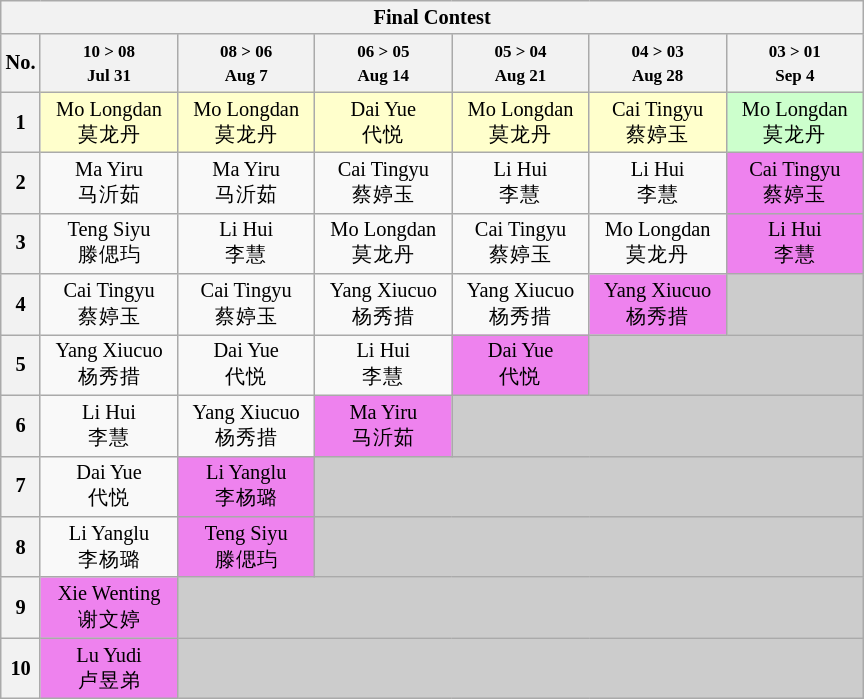<table class="wikitable" style="font-size:85%;">
<tr>
<th align="center" colspan="7">Final Contest</th>
</tr>
<tr>
<th align="center">No.</th>
<th align="center" width=85><small>10 > 08<br>Jul 31</small></th>
<th align="center" width=85><small>08 > 06<br>Aug 7</small></th>
<th align="center" width=85><small>06 > 05<br>Aug 14</small></th>
<th align="center" width=85><small>05 > 04<br>Aug 21</small></th>
<th align="center" width=85><small>04 > 03<br>Aug 28</small></th>
<th align="center" width=85><small>03 > 01<br>Sep 4</small></th>
</tr>
<tr>
<th>1</th>
<td align="center" style="background:#ffffcc;">Mo Longdan<br>莫龙丹</td>
<td align="center" style="background:#ffffcc;">Mo Longdan<br>莫龙丹</td>
<td align="center" style="background:#ffffcc;">Dai Yue<br>代悦</td>
<td align="center" style="background:#ffffcc;">Mo Longdan<br>莫龙丹</td>
<td align="center" style="background:#ffffcc;">Cai Tingyu<br>蔡婷玉</td>
<td align="center" style="background:#ccffcc;">Mo Longdan<br>莫龙丹</td>
</tr>
<tr>
<th>2</th>
<td align="center">Ma Yiru<br>马沂茹</td>
<td align="center">Ma Yiru<br>马沂茹</td>
<td align="center">Cai Tingyu<br>蔡婷玉</td>
<td align="center">Li Hui<br>李慧</td>
<td align="center">Li Hui<br>李慧</td>
<td align="center" style="background:violet;">Cai Tingyu<br>蔡婷玉</td>
</tr>
<tr>
<th>3</th>
<td align="center">Teng Siyu<br>滕偲玙</td>
<td align="center">Li Hui<br>李慧</td>
<td align="center">Mo Longdan<br>莫龙丹</td>
<td align="center">Cai Tingyu<br>蔡婷玉</td>
<td align="center">Mo Longdan<br>莫龙丹</td>
<td align="center" style="background:violet;">Li Hui<br>李慧</td>
</tr>
<tr>
<th>4</th>
<td align="center">Cai Tingyu<br>蔡婷玉</td>
<td align="center">Cai Tingyu<br>蔡婷玉</td>
<td align="center">Yang Xiucuo<br>杨秀措</td>
<td align="center">Yang Xiucuo<br>杨秀措</td>
<td align="center" style="background:violet;">Yang Xiucuo<br>杨秀措</td>
<td style="background:#CCCCCC;"></td>
</tr>
<tr>
<th>5</th>
<td align="center">Yang Xiucuo<br>杨秀措</td>
<td align="center">Dai Yue<br>代悦</td>
<td align="center">Li Hui<br>李慧</td>
<td align="center" style="background:violet;">Dai Yue<br>代悦</td>
<td style="background:#CCCCCC;" colspan=2></td>
</tr>
<tr>
<th>6</th>
<td align="center">Li Hui<br>李慧</td>
<td align="center">Yang Xiucuo<br>杨秀措</td>
<td align="center" style="background:violet;">Ma Yiru<br>马沂茹</td>
<td style="background:#CCCCCC;" colspan=3></td>
</tr>
<tr>
<th>7</th>
<td align="center">Dai Yue<br>代悦</td>
<td align="center" style="background:violet;">Li Yanglu<br>李杨璐</td>
<td style="background:#CCCCCC;" colspan=4></td>
</tr>
<tr>
<th>8</th>
<td align="center">Li Yanglu<br>李杨璐</td>
<td align="center" style="background:violet;">Teng Siyu<br>滕偲玙</td>
<td style="background:#CCCCCC;" colspan=4></td>
</tr>
<tr>
<th>9</th>
<td align="center" style="background:violet;">Xie Wenting<br>谢文婷</td>
<td style="background:#CCCCCC;" colspan=5></td>
</tr>
<tr>
<th>10</th>
<td align="center" style="background:violet;">Lu Yudi<br>卢昱弟</td>
<td style="background:#CCCCCC;" colspan=5></td>
</tr>
</table>
